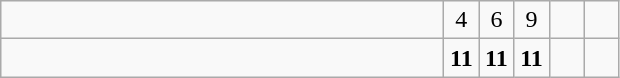<table class="wikitable">
<tr>
<td style="width:18em"></td>
<td align=center style="width:1em">4</td>
<td align=center style="width:1em">6</td>
<td align=center style="width:1em">9</td>
<td align=center style="width:1em"></td>
<td align=center style="width:1em"></td>
</tr>
<tr>
<td style="width:18em"></td>
<td align=center style="width:1em"><strong>11</strong></td>
<td align=center style="width:1em"><strong>11</strong></td>
<td align=center style="width:1em"><strong>11</strong></td>
<td align=center style="width:1em"></td>
<td align=center style="width:1em"></td>
</tr>
</table>
